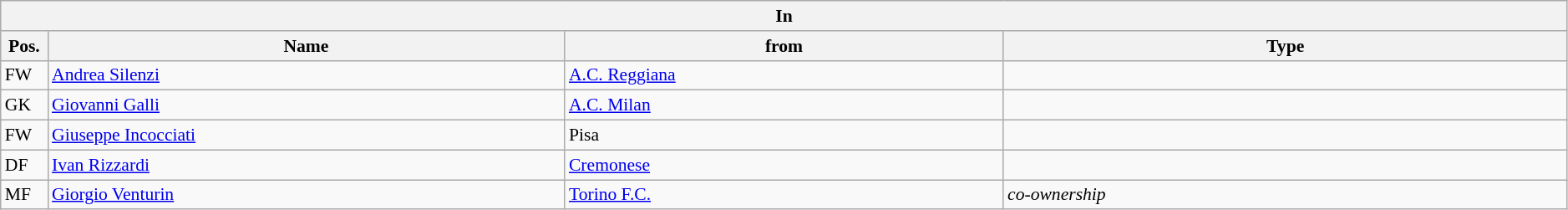<table class="wikitable" style="font-size:90%;width:99%;">
<tr>
<th colspan="4">In</th>
</tr>
<tr>
<th width=3%>Pos.</th>
<th width=33%>Name</th>
<th width=28%>from</th>
<th width=36%>Type</th>
</tr>
<tr>
<td>FW</td>
<td><a href='#'>Andrea Silenzi</a></td>
<td><a href='#'>A.C. Reggiana</a></td>
<td></td>
</tr>
<tr>
<td>GK</td>
<td><a href='#'>Giovanni Galli</a></td>
<td><a href='#'>A.C. Milan</a></td>
<td></td>
</tr>
<tr>
<td>FW</td>
<td><a href='#'>Giuseppe Incocciati</a></td>
<td>Pisa</td>
<td></td>
</tr>
<tr>
<td>DF</td>
<td><a href='#'>Ivan Rizzardi</a></td>
<td><a href='#'>Cremonese</a></td>
<td></td>
</tr>
<tr>
<td>MF</td>
<td><a href='#'>Giorgio Venturin</a></td>
<td><a href='#'>Torino F.C.</a></td>
<td><em>co-ownership</em></td>
</tr>
</table>
